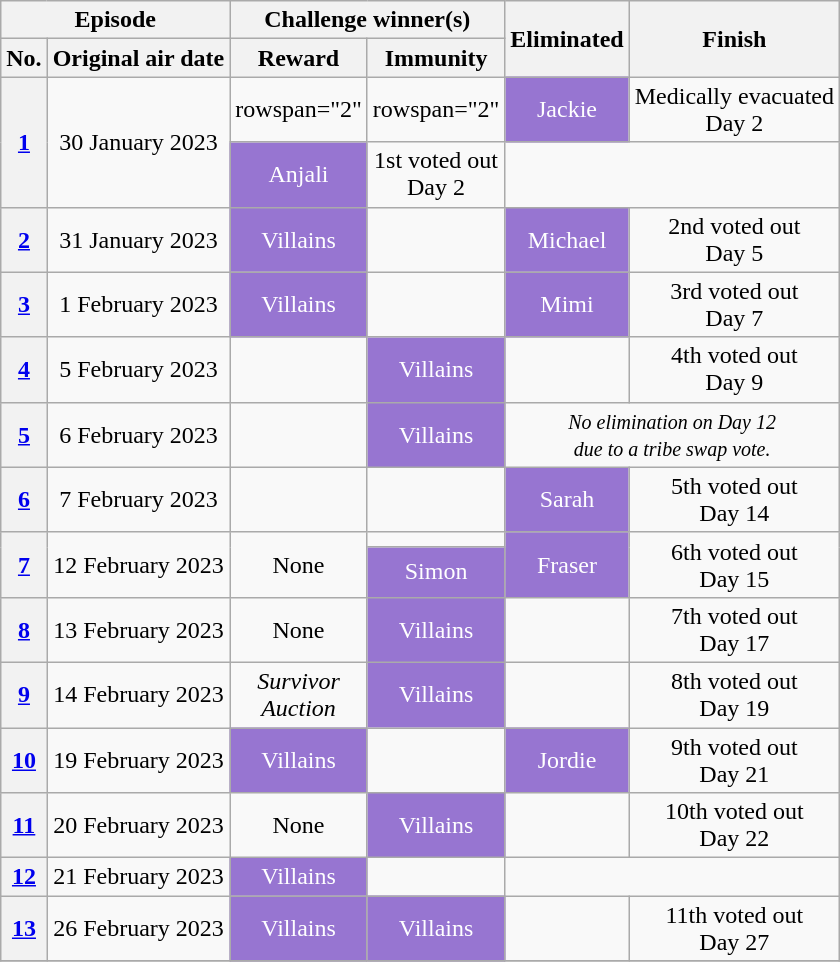<table class="wikitable nowrap" style="text-align:center; font-size:100%">
<tr>
<th colspan="2">Episode</th>
<th colspan="2">Challenge winner(s)</th>
<th rowspan="2">Eliminated</th>
<th rowspan="2">Finish</th>
</tr>
<tr>
<th>No.</th>
<th>Original air date</th>
<th>Reward</th>
<th>Immunity</th>
</tr>
<tr>
<th rowspan="2"><a href='#'>1</a></th>
<td rowspan="2">30 January 2023</td>
<td>rowspan="2" </td>
<td>rowspan="2" </td>
<td style="background:#9775d1;color:white">Jackie</td>
<td>Medically evacuated<br>Day 2</td>
</tr>
<tr>
<td style="background:#9775d1;color:white">Anjali</td>
<td>1st voted out<br>Day 2</td>
</tr>
<tr>
<th><a href='#'>2</a></th>
<td>31 January 2023</td>
<td style="background:#9775d1;color:white">Villains</td>
<td></td>
<td style="background:#9775d1;color:white">Michael</td>
<td>2nd voted out<br>Day 5</td>
</tr>
<tr>
<th><a href='#'>3</a></th>
<td>1 February 2023</td>
<td style="background:#9775d1;color:white">Villains</td>
<td></td>
<td style="background:#9775d1;color:white">Mimi</td>
<td>3rd voted out<br>Day 7</td>
</tr>
<tr>
<th><a href='#'>4</a></th>
<td>5 February 2023</td>
<td></td>
<td style="background:#9775d1;color:white">Villains</td>
<td></td>
<td>4th voted out<br>Day 9</td>
</tr>
<tr>
<th><a href='#'>5</a></th>
<td>6 February 2023</td>
<td></td>
<td style="background:#9775d1;color:white">Villains</td>
<td colspan="2"><em><small>No elimination on Day 12<br>due to a tribe swap vote.</small></em></td>
</tr>
<tr>
<th><a href='#'>6</a></th>
<td>7 February 2023</td>
<td></td>
<td></td>
<td style="background:#9775d1;color:white">Sarah</td>
<td>5th voted out<br>Day 14</td>
</tr>
<tr>
<th rowspan="2"><a href='#'>7</a></th>
<td rowspan="2">12 February 2023</td>
<td rowspan="2">None</td>
<td></td>
<td rowspan="2" style="background:#9775d1;color:white">Fraser</td>
<td rowspan="2">6th voted out<br>Day 15</td>
</tr>
<tr>
<td style="background:#9775d1;color:white">Simon</td>
</tr>
<tr>
<th><a href='#'>8</a></th>
<td>13 February 2023</td>
<td>None</td>
<td style="background:#9775d1;color:white">Villains</td>
<td></td>
<td>7th voted out<br>Day 17</td>
</tr>
<tr>
<th><a href='#'>9</a></th>
<td>14 February 2023</td>
<td><em>Survivor<br>Auction</em></td>
<td style="background:#9775d1;color:white">Villains</td>
<td></td>
<td>8th voted out<br>Day 19</td>
</tr>
<tr>
<th><a href='#'>10</a></th>
<td>19 February 2023</td>
<td style="background:#9775d1;color:white">Villains</td>
<td></td>
<td style="background:#9775d1;color:white">Jordie</td>
<td>9th voted out<br>Day 21</td>
</tr>
<tr>
<th><a href='#'>11</a></th>
<td>20 February 2023</td>
<td>None</td>
<td style="background:#9775d1;color:white">Villains</td>
<td></td>
<td>10th voted out<br>Day 22</td>
</tr>
<tr>
<th><a href='#'>12</a></th>
<td>21 February 2023</td>
<td style="background:#9775d1;color:white">Villains</td>
<td></td>
<td colspan="2"><small><em></em></small></td>
</tr>
<tr>
<th><a href='#'>13</a></th>
<td>26 February 2023</td>
<td style="background:#9775d1;color:white">Villains</td>
<td style="background:#9775d1;color:white">Villains</td>
<td></td>
<td>11th voted out<br>Day 27</td>
</tr>
<tr>
</tr>
</table>
